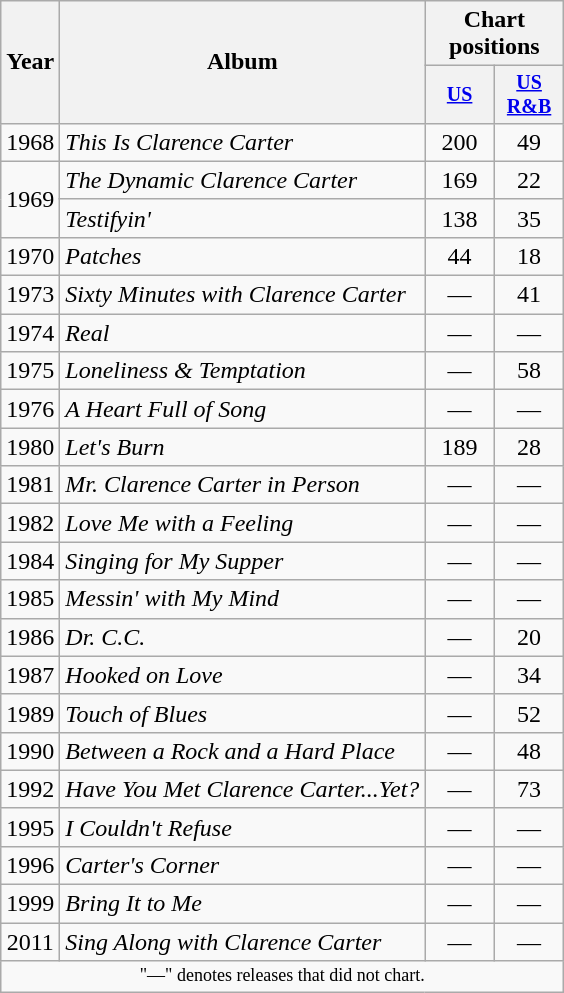<table class="wikitable" style="text-align:center;">
<tr>
<th rowspan="2">Year</th>
<th rowspan="2">Album</th>
<th colspan="2">Chart positions</th>
</tr>
<tr style="font-size:smaller;">
<th width="40"><a href='#'>US</a><br></th>
<th width="40"><a href='#'>US R&B</a><br></th>
</tr>
<tr>
<td>1968</td>
<td align="left"><em>This Is Clarence Carter</em></td>
<td>200</td>
<td>49</td>
</tr>
<tr>
<td rowspan="2">1969</td>
<td align="left"><em>The Dynamic Clarence Carter</em></td>
<td>169</td>
<td>22</td>
</tr>
<tr>
<td align="left"><em>Testifyin' </em></td>
<td>138</td>
<td>35</td>
</tr>
<tr>
<td>1970</td>
<td align="left"><em>Patches</em></td>
<td>44</td>
<td>18</td>
</tr>
<tr>
<td>1973</td>
<td align="left"><em>Sixty Minutes with Clarence Carter</em></td>
<td>—</td>
<td>41</td>
</tr>
<tr>
<td>1974</td>
<td align="left"><em>Real</em></td>
<td>—</td>
<td>—</td>
</tr>
<tr>
<td>1975</td>
<td align="left"><em>Loneliness & Temptation</em></td>
<td>—</td>
<td>58</td>
</tr>
<tr>
<td>1976</td>
<td align="left"><em>A Heart Full of Song</em></td>
<td>—</td>
<td>—</td>
</tr>
<tr>
<td>1980</td>
<td align="left"><em>Let's Burn</em></td>
<td>189</td>
<td>28</td>
</tr>
<tr>
<td>1981</td>
<td align="left"><em>Mr. Clarence Carter in Person</em></td>
<td>—</td>
<td>—</td>
</tr>
<tr>
<td>1982</td>
<td align="left"><em>Love Me with a Feeling</em></td>
<td>—</td>
<td>—</td>
</tr>
<tr>
<td>1984</td>
<td align="left"><em>Singing for My Supper</em></td>
<td>—</td>
<td>—</td>
</tr>
<tr>
<td>1985</td>
<td align="left"><em>Messin' with My Mind</em></td>
<td>—</td>
<td>—</td>
</tr>
<tr>
<td>1986</td>
<td align="left"><em>Dr. C.C.</em></td>
<td>—</td>
<td>20</td>
</tr>
<tr>
<td>1987</td>
<td align="left"><em>Hooked on Love</em></td>
<td>—</td>
<td>34</td>
</tr>
<tr>
<td>1989</td>
<td align="left"><em>Touch of Blues</em></td>
<td>—</td>
<td>52</td>
</tr>
<tr>
<td>1990</td>
<td align="left"><em>Between a Rock and a Hard Place</em></td>
<td>—</td>
<td>48</td>
</tr>
<tr>
<td>1992</td>
<td align="left"><em>Have You Met Clarence Carter...Yet?</em></td>
<td>—</td>
<td>73</td>
</tr>
<tr>
<td>1995</td>
<td align="left"><em>I Couldn't Refuse</em></td>
<td>—</td>
<td>—</td>
</tr>
<tr>
<td>1996</td>
<td align="left"><em>Carter's Corner</em></td>
<td>—</td>
<td>—</td>
</tr>
<tr>
<td>1999</td>
<td align="left"><em>Bring It to Me</em></td>
<td>—</td>
<td>—</td>
</tr>
<tr>
<td>2011</td>
<td align="left"><em>Sing Along with Clarence Carter</em></td>
<td>—</td>
<td>—</td>
</tr>
<tr>
<td colspan="6" style="text-align:center; font-size:9pt;">"—" denotes releases that did not chart.</td>
</tr>
</table>
